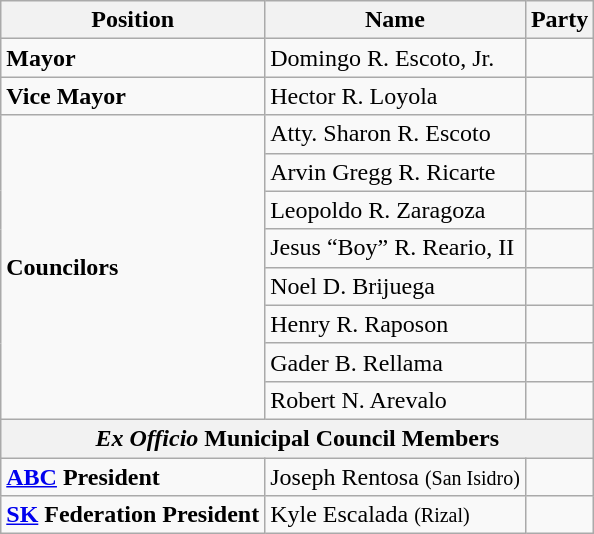<table class=wikitable>
<tr>
<th>Position</th>
<th>Name</th>
<th colspan=2>Party</th>
</tr>
<tr>
<td><strong>Mayor</strong></td>
<td>Domingo R. Escoto, Jr. </td>
<td></td>
</tr>
<tr>
<td><strong>Vice Mayor</strong></td>
<td>Hector R. Loyola </td>
<td></td>
</tr>
<tr>
<td rowspan=8><strong>Councilors</strong></td>
<td>Atty. Sharon R. Escoto </td>
<td></td>
</tr>
<tr>
<td>Arvin Gregg R. Ricarte </td>
<td></td>
</tr>
<tr>
<td>Leopoldo R. Zaragoza </td>
<td></td>
</tr>
<tr>
<td>Jesus “Boy” R. Reario, II </td>
<td></td>
</tr>
<tr>
<td>Noel D. Brijuega </td>
<td></td>
</tr>
<tr>
<td>Henry R. Raposon </td>
<td></td>
</tr>
<tr>
<td>Gader B. Rellama </td>
<td></td>
</tr>
<tr>
<td>Robert N. Arevalo </td>
<td></td>
</tr>
<tr>
<th colspan=4><em>Ex Officio</em> Municipal Council Members</th>
</tr>
<tr>
<td><strong><a href='#'>ABC</a> President</strong></td>
<td>Joseph Rentosa <small>(San Isidro)</small></td>
<td></td>
</tr>
<tr>
<td><strong><a href='#'>SK</a> Federation President</strong></td>
<td>Kyle Escalada <small>(Rizal)</small></td>
<td></td>
</tr>
</table>
